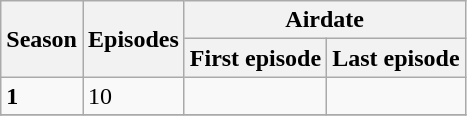<table class="wikitable plainrowheaders">
<tr>
<th rowspan=2 scope="col">Season</th>
<th rowspan=2 scope="col">Episodes</th>
<th colspan=2 scope="col">Airdate</th>
</tr>
<tr>
<th scope="col">First episode</th>
<th scope="col">Last episode</th>
</tr>
<tr>
<td><strong>1</strong></td>
<td>10</td>
<td></td>
<td></td>
</tr>
<tr>
</tr>
</table>
